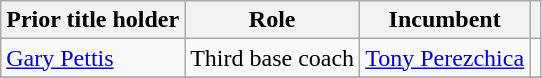<table class="wikitable">
<tr>
<th>Prior title holder</th>
<th>Role</th>
<th>Incumbent</th>
<th></th>
</tr>
<tr>
<td><a href='#'>Gary Pettis</a></td>
<td align=center>Third base coach</td>
<td><a href='#'>Tony Perezchica</a></td>
<td align=center></td>
</tr>
<tr>
</tr>
<tr>
</tr>
</table>
